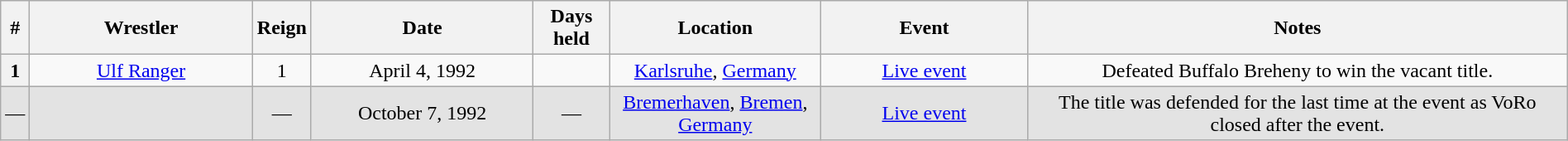<table class="wikitable sortable" width=100% style="text-align: center">
<tr>
<th width=0 data-sort-type="number">#</th>
<th style="width:15%">Wrestler</th>
<th style="width:0%">Reign</th>
<th style="width:15%">Date</th>
<th style="width:5%">Days held</th>
<th style="width:14%">Location</th>
<th style="width:14%">Event</th>
<th style="width:56%" class="unsortable">Notes</th>
</tr>
<tr>
<th>1</th>
<td><a href='#'>Ulf Ranger</a></td>
<td>1</td>
<td>April 4, 1992</td>
<td></td>
<td><a href='#'>Karlsruhe</a>, <a href='#'>Germany</a></td>
<td><a href='#'>Live event</a></td>
<td>Defeated Buffalo Breheny to win the vacant title.</td>
</tr>
<tr style="background-color:#e3e3e3">
<td>—</td>
<td></td>
<td>—</td>
<td>October 7, 1992</td>
<td>—</td>
<td><a href='#'>Bremerhaven</a>, <a href='#'>Bremen</a>, <a href='#'>Germany</a></td>
<td><a href='#'>Live event</a></td>
<td>The title was defended for the last time at the event as VoRo closed after the event.</td>
</tr>
</table>
